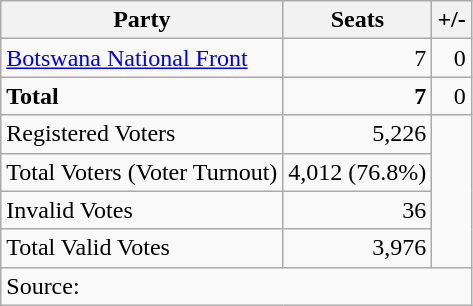<table class=wikitable style=text-align:right>
<tr>
<th>Party</th>
<th>Seats</th>
<th>+/-</th>
</tr>
<tr>
<td align=left><a href='#'>Botswana National Front</a></td>
<td>7</td>
<td>0</td>
</tr>
<tr>
<td align=left><strong>Total</strong></td>
<td><strong>7</strong></td>
<td>0</td>
</tr>
<tr>
<td align=left>Registered Voters</td>
<td>5,226</td>
</tr>
<tr>
<td align=left>Total Voters (Voter Turnout)</td>
<td>4,012 (76.8%)</td>
</tr>
<tr>
<td align=left>Invalid Votes</td>
<td>36</td>
</tr>
<tr>
<td align=left>Total Valid Votes</td>
<td>3,976</td>
</tr>
<tr>
<td colspan=4 align=left>Source: </td>
</tr>
</table>
